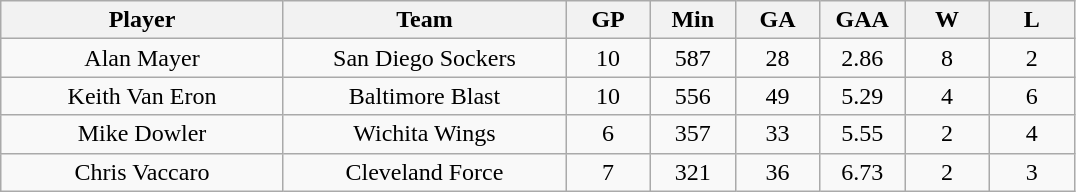<table class="wikitable">
<tr>
<th bgcolor="#DDDDFF" width="20%">Player</th>
<th bgcolor="#DDDDFF" width="20%">Team</th>
<th bgcolor="#DDDDFF" width="6%">GP</th>
<th bgcolor="#DDDDFF" width="6%">Min</th>
<th bgcolor="#DDDDFF" width="6%">GA</th>
<th bgcolor="#DDDDFF" width="6%">GAA</th>
<th bgcolor="#DDDDFF" width="6%">W</th>
<th bgcolor="#DDDDFF" width="6%">L</th>
</tr>
<tr align=center>
<td>Alan Mayer</td>
<td>San Diego Sockers</td>
<td>10</td>
<td>587</td>
<td>28</td>
<td>2.86</td>
<td>8</td>
<td>2</td>
</tr>
<tr align=center>
<td>Keith Van Eron</td>
<td>Baltimore Blast</td>
<td>10</td>
<td>556</td>
<td>49</td>
<td>5.29</td>
<td>4</td>
<td>6</td>
</tr>
<tr align=center>
<td>Mike Dowler</td>
<td>Wichita Wings</td>
<td>6</td>
<td>357</td>
<td>33</td>
<td>5.55</td>
<td>2</td>
<td>4</td>
</tr>
<tr align=center>
<td>Chris Vaccaro</td>
<td>Cleveland Force</td>
<td>7</td>
<td>321</td>
<td>36</td>
<td>6.73</td>
<td>2</td>
<td>3</td>
</tr>
</table>
